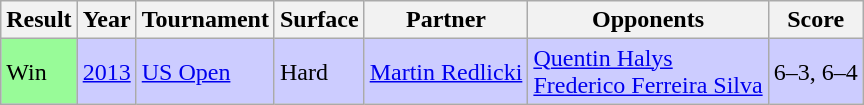<table class="wikitable">
<tr>
<th>Result</th>
<th>Year</th>
<th>Tournament</th>
<th>Surface</th>
<th>Partner</th>
<th>Opponents</th>
<th>Score</th>
</tr>
<tr style="background:#ccf;">
<td bgcolor=98fb98>Win</td>
<td><a href='#'>2013</a></td>
<td><a href='#'>US Open</a></td>
<td>Hard</td>
<td> <a href='#'>Martin Redlicki</a></td>
<td> <a href='#'>Quentin Halys</a><br> <a href='#'>Frederico Ferreira Silva</a></td>
<td>6–3, 6–4</td>
</tr>
</table>
